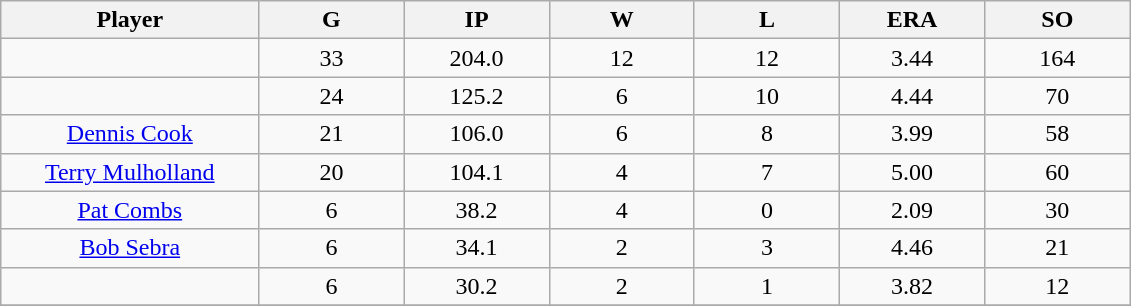<table class="wikitable sortable">
<tr>
<th bgcolor="#DDDDFF" width="16%">Player</th>
<th bgcolor="#DDDDFF" width="9%">G</th>
<th bgcolor="#DDDDFF" width="9%">IP</th>
<th bgcolor="#DDDDFF" width="9%">W</th>
<th bgcolor="#DDDDFF" width="9%">L</th>
<th bgcolor="#DDDDFF" width="9%">ERA</th>
<th bgcolor="#DDDDFF" width="9%">SO</th>
</tr>
<tr align="center">
<td></td>
<td>33</td>
<td>204.0</td>
<td>12</td>
<td>12</td>
<td>3.44</td>
<td>164</td>
</tr>
<tr align="center">
<td></td>
<td>24</td>
<td>125.2</td>
<td>6</td>
<td>10</td>
<td>4.44</td>
<td>70</td>
</tr>
<tr align="center">
<td><a href='#'>Dennis Cook</a></td>
<td>21</td>
<td>106.0</td>
<td>6</td>
<td>8</td>
<td>3.99</td>
<td>58</td>
</tr>
<tr align=center>
<td><a href='#'>Terry Mulholland</a></td>
<td>20</td>
<td>104.1</td>
<td>4</td>
<td>7</td>
<td>5.00</td>
<td>60</td>
</tr>
<tr align=center>
<td><a href='#'>Pat Combs</a></td>
<td>6</td>
<td>38.2</td>
<td>4</td>
<td>0</td>
<td>2.09</td>
<td>30</td>
</tr>
<tr align=center>
<td><a href='#'>Bob Sebra</a></td>
<td>6</td>
<td>34.1</td>
<td>2</td>
<td>3</td>
<td>4.46</td>
<td>21</td>
</tr>
<tr align=center>
<td></td>
<td>6</td>
<td>30.2</td>
<td>2</td>
<td>1</td>
<td>3.82</td>
<td>12</td>
</tr>
<tr align="center">
</tr>
</table>
